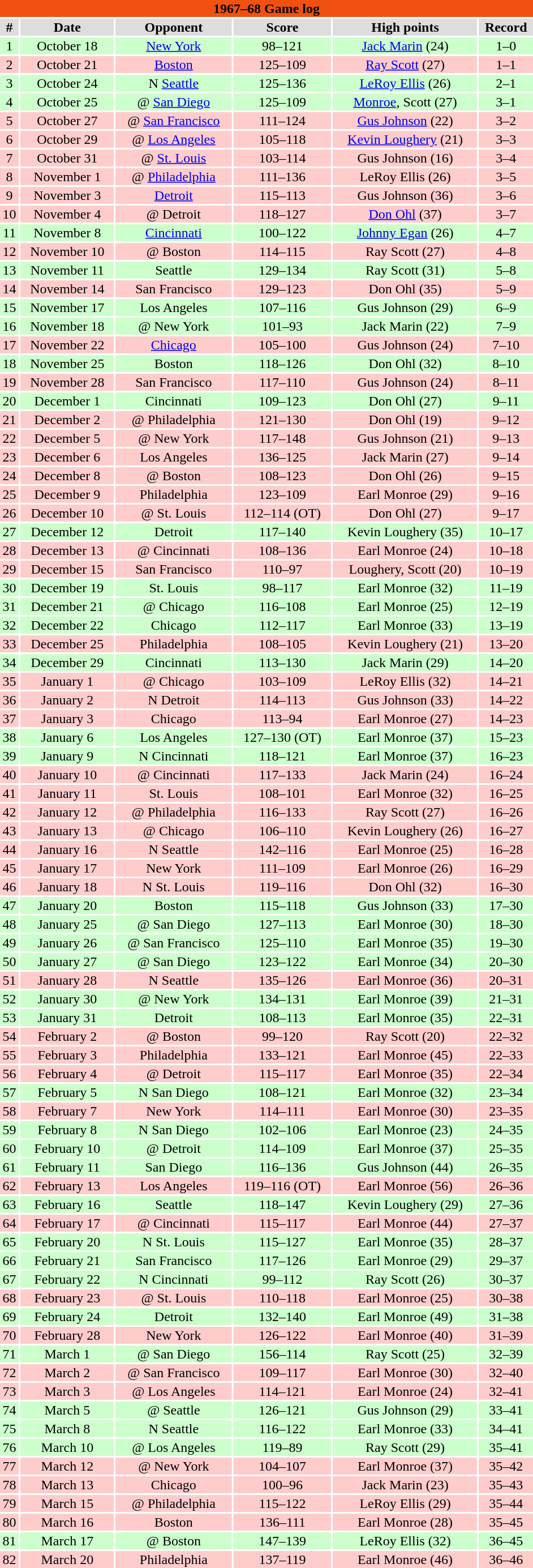<table class="toccolours collapsible" width=50% style="clear:both; margin:1.5em auto; text-align:center">
<tr>
<th colspan=11 style="background:#F15110; color:#000000;">1967–68 Game log</th>
</tr>
<tr align="center" bgcolor="#dddddd">
<td><strong>#</strong></td>
<td><strong>Date</strong></td>
<td><strong>Opponent</strong></td>
<td><strong>Score</strong></td>
<td><strong>High points</strong></td>
<td><strong>Record</strong></td>
</tr>
<tr align="center" bgcolor="ccffcc">
<td>1</td>
<td>October 18</td>
<td><a href='#'>New York</a></td>
<td>98–121</td>
<td><a href='#'>Jack Marin</a> (24)</td>
<td>1–0</td>
</tr>
<tr align="center" bgcolor="ffcccc">
<td>2</td>
<td>October 21</td>
<td><a href='#'>Boston</a></td>
<td>125–109</td>
<td><a href='#'>Ray Scott</a> (27)</td>
<td>1–1</td>
</tr>
<tr align="center" bgcolor="ccffcc">
<td>3</td>
<td>October 24</td>
<td>N <a href='#'>Seattle</a></td>
<td>125–136</td>
<td><a href='#'>LeRoy Ellis</a> (26)</td>
<td>2–1</td>
</tr>
<tr align="center" bgcolor="ccffcc">
<td>4</td>
<td>October 25</td>
<td>@ <a href='#'>San Diego</a></td>
<td>125–109</td>
<td><a href='#'>Monroe</a>, Scott (27)</td>
<td>3–1</td>
</tr>
<tr align="center" bgcolor="ffcccc">
<td>5</td>
<td>October 27</td>
<td>@ <a href='#'>San Francisco</a></td>
<td>111–124</td>
<td><a href='#'>Gus Johnson</a> (22)</td>
<td>3–2</td>
</tr>
<tr align="center" bgcolor="ffcccc">
<td>6</td>
<td>October 29</td>
<td>@ <a href='#'>Los Angeles</a></td>
<td>105–118</td>
<td><a href='#'>Kevin Loughery</a> (21)</td>
<td>3–3</td>
</tr>
<tr align="center" bgcolor="ffcccc">
<td>7</td>
<td>October 31</td>
<td>@ <a href='#'>St. Louis</a></td>
<td>103–114</td>
<td>Gus Johnson (16)</td>
<td>3–4</td>
</tr>
<tr align="center" bgcolor="ffcccc">
<td>8</td>
<td>November 1</td>
<td>@ <a href='#'>Philadelphia</a></td>
<td>111–136</td>
<td>LeRoy Ellis (26)</td>
<td>3–5</td>
</tr>
<tr align="center" bgcolor="ffcccc">
<td>9</td>
<td>November 3</td>
<td><a href='#'>Detroit</a></td>
<td>115–113</td>
<td>Gus Johnson (36)</td>
<td>3–6</td>
</tr>
<tr align="center" bgcolor="ffcccc">
<td>10</td>
<td>November 4</td>
<td>@ Detroit</td>
<td>118–127</td>
<td><a href='#'>Don Ohl</a> (37)</td>
<td>3–7</td>
</tr>
<tr align="center" bgcolor="ccffcc">
<td>11</td>
<td>November 8</td>
<td><a href='#'>Cincinnati</a></td>
<td>100–122</td>
<td><a href='#'>Johnny Egan</a> (26)</td>
<td>4–7</td>
</tr>
<tr align="center" bgcolor="ffcccc">
<td>12</td>
<td>November 10</td>
<td>@ Boston</td>
<td>114–115</td>
<td>Ray Scott (27)</td>
<td>4–8</td>
</tr>
<tr align="center" bgcolor="ccffcc">
<td>13</td>
<td>November 11</td>
<td>Seattle</td>
<td>129–134</td>
<td>Ray Scott (31)</td>
<td>5–8</td>
</tr>
<tr align="center" bgcolor="ffcccc">
<td>14</td>
<td>November 14</td>
<td>San Francisco</td>
<td>129–123</td>
<td>Don Ohl (35)</td>
<td>5–9</td>
</tr>
<tr align="center" bgcolor="ccffcc">
<td>15</td>
<td>November 17</td>
<td>Los Angeles</td>
<td>107–116</td>
<td>Gus Johnson (29)</td>
<td>6–9</td>
</tr>
<tr align="center" bgcolor="ccffcc">
<td>16</td>
<td>November 18</td>
<td>@ New York</td>
<td>101–93</td>
<td>Jack Marin (22)</td>
<td>7–9</td>
</tr>
<tr align="center" bgcolor="ffcccc">
<td>17</td>
<td>November 22</td>
<td><a href='#'>Chicago</a></td>
<td>105–100</td>
<td>Gus Johnson (24)</td>
<td>7–10</td>
</tr>
<tr align="center" bgcolor="ccffcc">
<td>18</td>
<td>November 25</td>
<td>Boston</td>
<td>118–126</td>
<td>Don Ohl (32)</td>
<td>8–10</td>
</tr>
<tr align="center" bgcolor="ffcccc">
<td>19</td>
<td>November 28</td>
<td>San Francisco</td>
<td>117–110</td>
<td>Gus Johnson (24)</td>
<td>8–11</td>
</tr>
<tr align="center" bgcolor="ccffcc">
<td>20</td>
<td>December 1</td>
<td>Cincinnati</td>
<td>109–123</td>
<td>Don Ohl (27)</td>
<td>9–11</td>
</tr>
<tr align="center" bgcolor="ffcccc">
<td>21</td>
<td>December 2</td>
<td>@ Philadelphia</td>
<td>121–130</td>
<td>Don Ohl (19)</td>
<td>9–12</td>
</tr>
<tr align="center" bgcolor="ffcccc">
<td>22</td>
<td>December 5</td>
<td>@ New York</td>
<td>117–148</td>
<td>Gus Johnson (21)</td>
<td>9–13</td>
</tr>
<tr align="center" bgcolor="ffcccc">
<td>23</td>
<td>December 6</td>
<td>Los Angeles</td>
<td>136–125</td>
<td>Jack Marin (27)</td>
<td>9–14</td>
</tr>
<tr align="center" bgcolor="ffcccc">
<td>24</td>
<td>December 8</td>
<td>@ Boston</td>
<td>108–123</td>
<td>Don Ohl (26)</td>
<td>9–15</td>
</tr>
<tr align="center" bgcolor="ffcccc">
<td>25</td>
<td>December 9</td>
<td>Philadelphia</td>
<td>123–109</td>
<td>Earl Monroe (29)</td>
<td>9–16</td>
</tr>
<tr align="center" bgcolor="ffcccc">
<td>26</td>
<td>December 10</td>
<td>@ St. Louis</td>
<td>112–114 (OT)</td>
<td>Don Ohl (27)</td>
<td>9–17</td>
</tr>
<tr align="center" bgcolor="ccffcc">
<td>27</td>
<td>December 12</td>
<td>Detroit</td>
<td>117–140</td>
<td>Kevin Loughery (35)</td>
<td>10–17</td>
</tr>
<tr align="center" bgcolor="ffcccc">
<td>28</td>
<td>December 13</td>
<td>@ Cincinnati</td>
<td>108–136</td>
<td>Earl Monroe (24)</td>
<td>10–18</td>
</tr>
<tr align="center" bgcolor="ffcccc">
<td>29</td>
<td>December 15</td>
<td>San Francisco</td>
<td>110–97</td>
<td>Loughery, Scott (20)</td>
<td>10–19</td>
</tr>
<tr align="center" bgcolor="ccffcc">
<td>30</td>
<td>December 19</td>
<td>St. Louis</td>
<td>98–117</td>
<td>Earl Monroe (32)</td>
<td>11–19</td>
</tr>
<tr align="center" bgcolor="ccffcc">
<td>31</td>
<td>December 21</td>
<td>@ Chicago</td>
<td>116–108</td>
<td>Earl Monroe (25)</td>
<td>12–19</td>
</tr>
<tr align="center" bgcolor="ccffcc">
<td>32</td>
<td>December 22</td>
<td>Chicago</td>
<td>112–117</td>
<td>Earl Monroe (33)</td>
<td>13–19</td>
</tr>
<tr align="center" bgcolor="ffcccc">
<td>33</td>
<td>December 25</td>
<td>Philadelphia</td>
<td>108–105</td>
<td>Kevin Loughery (21)</td>
<td>13–20</td>
</tr>
<tr align="center" bgcolor="ccffcc">
<td>34</td>
<td>December 29</td>
<td>Cincinnati</td>
<td>113–130</td>
<td>Jack Marin (29)</td>
<td>14–20</td>
</tr>
<tr align="center" bgcolor="ffcccc">
<td>35</td>
<td>January 1</td>
<td>@ Chicago</td>
<td>103–109</td>
<td>LeRoy Ellis (32)</td>
<td>14–21</td>
</tr>
<tr align="center" bgcolor="ffcccc">
<td>36</td>
<td>January 2</td>
<td>N Detroit</td>
<td>114–113</td>
<td>Gus Johnson (33)</td>
<td>14–22</td>
</tr>
<tr align="center" bgcolor="ffcccc">
<td>37</td>
<td>January 3</td>
<td>Chicago</td>
<td>113–94</td>
<td>Earl Monroe (27)</td>
<td>14–23</td>
</tr>
<tr align="center" bgcolor="ccffcc">
<td>38</td>
<td>January 6</td>
<td>Los Angeles</td>
<td>127–130 (OT)</td>
<td>Earl Monroe (37)</td>
<td>15–23</td>
</tr>
<tr align="center" bgcolor="ccffcc">
<td>39</td>
<td>January 9</td>
<td>N Cincinnati</td>
<td>118–121</td>
<td>Earl Monroe (37)</td>
<td>16–23</td>
</tr>
<tr align="center" bgcolor="ffcccc">
<td>40</td>
<td>January 10</td>
<td>@ Cincinnati</td>
<td>117–133</td>
<td>Jack Marin (24)</td>
<td>16–24</td>
</tr>
<tr align="center" bgcolor="ffcccc">
<td>41</td>
<td>January 11</td>
<td>St. Louis</td>
<td>108–101</td>
<td>Earl Monroe (32)</td>
<td>16–25</td>
</tr>
<tr align="center" bgcolor="ffcccc">
<td>42</td>
<td>January 12</td>
<td>@ Philadelphia</td>
<td>116–133</td>
<td>Ray Scott (27)</td>
<td>16–26</td>
</tr>
<tr align="center" bgcolor="ffcccc">
<td>43</td>
<td>January 13</td>
<td>@ Chicago</td>
<td>106–110</td>
<td>Kevin Loughery (26)</td>
<td>16–27</td>
</tr>
<tr align="center" bgcolor="ffcccc">
<td>44</td>
<td>January 16</td>
<td>N Seattle</td>
<td>142–116</td>
<td>Earl Monroe (25)</td>
<td>16–28</td>
</tr>
<tr align="center" bgcolor="ffcccc">
<td>45</td>
<td>January 17</td>
<td>New York</td>
<td>111–109</td>
<td>Earl Monroe (26)</td>
<td>16–29</td>
</tr>
<tr align="center" bgcolor="ffcccc">
<td>46</td>
<td>January 18</td>
<td>N St. Louis</td>
<td>119–116</td>
<td>Don Ohl (32)</td>
<td>16–30</td>
</tr>
<tr align="center" bgcolor="ccffcc">
<td>47</td>
<td>January 20</td>
<td>Boston</td>
<td>115–118</td>
<td>Gus Johnson (33)</td>
<td>17–30</td>
</tr>
<tr align="center" bgcolor="ccffcc">
<td>48</td>
<td>January 25</td>
<td>@ San Diego</td>
<td>127–113</td>
<td>Earl Monroe (30)</td>
<td>18–30</td>
</tr>
<tr align="center" bgcolor="ccffcc">
<td>49</td>
<td>January 26</td>
<td>@ San Francisco</td>
<td>125–110</td>
<td>Earl Monroe (35)</td>
<td>19–30</td>
</tr>
<tr align="center" bgcolor="ccffcc">
<td>50</td>
<td>January 27</td>
<td>@ San Diego</td>
<td>123–122</td>
<td>Earl Monroe (34)</td>
<td>20–30</td>
</tr>
<tr align="center" bgcolor="ffcccc">
<td>51</td>
<td>January 28</td>
<td>N Seattle</td>
<td>135–126</td>
<td>Earl Monroe (36)</td>
<td>20–31</td>
</tr>
<tr align="center" bgcolor="ccffcc">
<td>52</td>
<td>January 30</td>
<td>@ New York</td>
<td>134–131</td>
<td>Earl Monroe (39)</td>
<td>21–31</td>
</tr>
<tr align="center" bgcolor="ccffcc">
<td>53</td>
<td>January 31</td>
<td>Detroit</td>
<td>108–113</td>
<td>Earl Monroe (35)</td>
<td>22–31</td>
</tr>
<tr align="center" bgcolor="ffcccc">
<td>54</td>
<td>February 2</td>
<td>@ Boston</td>
<td>99–120</td>
<td>Ray Scott (20)</td>
<td>22–32</td>
</tr>
<tr align="center" bgcolor="ffcccc">
<td>55</td>
<td>February 3</td>
<td>Philadelphia</td>
<td>133–121</td>
<td>Earl Monroe (45)</td>
<td>22–33</td>
</tr>
<tr align="center" bgcolor="ffcccc">
<td>56</td>
<td>February 4</td>
<td>@ Detroit</td>
<td>115–117</td>
<td>Earl Monroe (35)</td>
<td>22–34</td>
</tr>
<tr align="center" bgcolor="ccffcc">
<td>57</td>
<td>February 5</td>
<td>N San Diego</td>
<td>108–121</td>
<td>Earl Monroe (32)</td>
<td>23–34</td>
</tr>
<tr align="center" bgcolor="ffcccc">
<td>58</td>
<td>February 7</td>
<td>New York</td>
<td>114–111</td>
<td>Earl Monroe (30)</td>
<td>23–35</td>
</tr>
<tr align="center" bgcolor="ccffcc">
<td>59</td>
<td>February 8</td>
<td>N San Diego</td>
<td>102–106</td>
<td>Earl Monroe (23)</td>
<td>24–35</td>
</tr>
<tr align="center" bgcolor="ccffcc">
<td>60</td>
<td>February 10</td>
<td>@ Detroit</td>
<td>114–109</td>
<td>Earl Monroe (37)</td>
<td>25–35</td>
</tr>
<tr align="center" bgcolor="ccffcc">
<td>61</td>
<td>February 11</td>
<td>San Diego</td>
<td>116–136</td>
<td>Gus Johnson (44)</td>
<td>26–35</td>
</tr>
<tr align="center" bgcolor="ffcccc">
<td>62</td>
<td>February 13</td>
<td>Los Angeles</td>
<td>119–116 (OT)</td>
<td>Earl Monroe (56)</td>
<td>26–36</td>
</tr>
<tr align="center" bgcolor="ccffcc">
<td>63</td>
<td>February 16</td>
<td>Seattle</td>
<td>118–147</td>
<td>Kevin Loughery (29)</td>
<td>27–36</td>
</tr>
<tr align="center" bgcolor="ffcccc">
<td>64</td>
<td>February 17</td>
<td>@ Cincinnati</td>
<td>115–117</td>
<td>Earl Monroe (44)</td>
<td>27–37</td>
</tr>
<tr align="center" bgcolor="ccffcc">
<td>65</td>
<td>February 20</td>
<td>N St. Louis</td>
<td>115–127</td>
<td>Earl Monroe (35)</td>
<td>28–37</td>
</tr>
<tr align="center" bgcolor="ccffcc">
<td>66</td>
<td>February 21</td>
<td>San Francisco</td>
<td>117–126</td>
<td>Earl Monroe (29)</td>
<td>29–37</td>
</tr>
<tr align="center" bgcolor="ccffcc">
<td>67</td>
<td>February 22</td>
<td>N Cincinnati</td>
<td>99–112</td>
<td>Ray Scott (26)</td>
<td>30–37</td>
</tr>
<tr align="center" bgcolor="ffcccc">
<td>68</td>
<td>February 23</td>
<td>@ St. Louis</td>
<td>110–118</td>
<td>Earl Monroe (25)</td>
<td>30–38</td>
</tr>
<tr align="center" bgcolor="ccffcc">
<td>69</td>
<td>February 24</td>
<td>Detroit</td>
<td>132–140</td>
<td>Earl Monroe (49)</td>
<td>31–38</td>
</tr>
<tr align="center" bgcolor="ffcccc">
<td>70</td>
<td>February 28</td>
<td>New York</td>
<td>126–122</td>
<td>Earl Monroe (40)</td>
<td>31–39</td>
</tr>
<tr align="center" bgcolor="ccffcc">
<td>71</td>
<td>March 1</td>
<td>@ San Diego</td>
<td>156–114</td>
<td>Ray Scott (25)</td>
<td>32–39</td>
</tr>
<tr align="center" bgcolor="ffcccc">
<td>72</td>
<td>March 2</td>
<td>@ San Francisco</td>
<td>109–117</td>
<td>Earl Monroe (30)</td>
<td>32–40</td>
</tr>
<tr align="center" bgcolor="ffcccc">
<td>73</td>
<td>March 3</td>
<td>@ Los Angeles</td>
<td>114–121</td>
<td>Earl Monroe (24)</td>
<td>32–41</td>
</tr>
<tr align="center" bgcolor="ccffcc">
<td>74</td>
<td>March 5</td>
<td>@ Seattle</td>
<td>126–121</td>
<td>Gus Johnson (29)</td>
<td>33–41</td>
</tr>
<tr align="center" bgcolor="ccffcc">
<td>75</td>
<td>March 8</td>
<td>N Seattle</td>
<td>116–122</td>
<td>Earl Monroe (33)</td>
<td>34–41</td>
</tr>
<tr align="center" bgcolor="ccffcc">
<td>76</td>
<td>March 10</td>
<td>@ Los Angeles</td>
<td>119–89</td>
<td>Ray Scott (29)</td>
<td>35–41</td>
</tr>
<tr align="center" bgcolor="ffcccc">
<td>77</td>
<td>March 12</td>
<td>@ New York</td>
<td>104–107</td>
<td>Earl Monroe (37)</td>
<td>35–42</td>
</tr>
<tr align="center" bgcolor="ffcccc">
<td>78</td>
<td>March 13</td>
<td>Chicago</td>
<td>100–96</td>
<td>Jack Marin (23)</td>
<td>35–43</td>
</tr>
<tr align="center" bgcolor="ffcccc">
<td>79</td>
<td>March 15</td>
<td>@ Philadelphia</td>
<td>115–122</td>
<td>LeRoy Ellis (29)</td>
<td>35–44</td>
</tr>
<tr align="center" bgcolor="ffcccc">
<td>80</td>
<td>March 16</td>
<td>Boston</td>
<td>136–111</td>
<td>Earl Monroe (28)</td>
<td>35–45</td>
</tr>
<tr align="center" bgcolor="ccffcc">
<td>81</td>
<td>March 17</td>
<td>@ Boston</td>
<td>147–139</td>
<td>LeRoy Ellis (32)</td>
<td>36–45</td>
</tr>
<tr align="center" bgcolor="ffcccc">
<td>82</td>
<td>March 20</td>
<td>Philadelphia</td>
<td>137–119</td>
<td>Earl Monroe (46)</td>
<td>36–46</td>
</tr>
</table>
